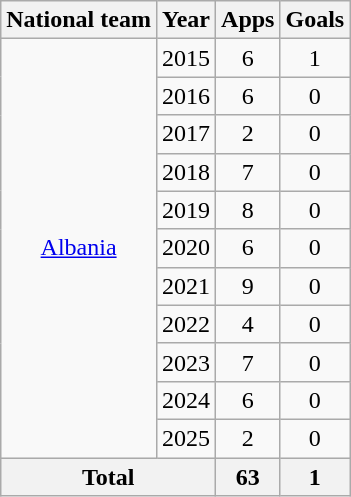<table class="wikitable" style="text-align:center">
<tr>
<th>National team</th>
<th>Year</th>
<th>Apps</th>
<th>Goals</th>
</tr>
<tr>
<td rowspan="11"><a href='#'>Albania</a></td>
<td>2015</td>
<td>6</td>
<td>1</td>
</tr>
<tr>
<td>2016</td>
<td>6</td>
<td>0</td>
</tr>
<tr>
<td>2017</td>
<td>2</td>
<td>0</td>
</tr>
<tr>
<td>2018</td>
<td>7</td>
<td>0</td>
</tr>
<tr>
<td>2019</td>
<td>8</td>
<td>0</td>
</tr>
<tr>
<td>2020</td>
<td>6</td>
<td>0</td>
</tr>
<tr>
<td>2021</td>
<td>9</td>
<td>0</td>
</tr>
<tr>
<td>2022</td>
<td>4</td>
<td>0</td>
</tr>
<tr>
<td>2023</td>
<td>7</td>
<td>0</td>
</tr>
<tr>
<td>2024</td>
<td>6</td>
<td>0</td>
</tr>
<tr>
<td>2025</td>
<td>2</td>
<td>0</td>
</tr>
<tr>
<th colspan="2">Total</th>
<th>63</th>
<th>1</th>
</tr>
</table>
